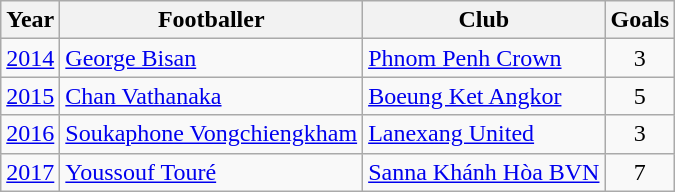<table class="wikitable">
<tr>
<th>Year</th>
<th>Footballer</th>
<th>Club</th>
<th>Goals</th>
</tr>
<tr>
<td align=center><a href='#'>2014</a></td>
<td> <a href='#'>George Bisan</a></td>
<td> <a href='#'>Phnom Penh Crown</a></td>
<td align=center>3</td>
</tr>
<tr>
<td align=center><a href='#'>2015</a></td>
<td> <a href='#'>Chan Vathanaka</a></td>
<td> <a href='#'>Boeung Ket Angkor</a></td>
<td align=center>5</td>
</tr>
<tr>
<td align=center><a href='#'>2016</a></td>
<td> <a href='#'>Soukaphone Vongchiengkham</a></td>
<td> <a href='#'>Lanexang United</a></td>
<td align=center>3</td>
</tr>
<tr>
<td align=center><a href='#'>2017</a></td>
<td> <a href='#'>Youssouf Touré</a></td>
<td> <a href='#'>Sanna Khánh Hòa BVN</a></td>
<td align=center>7</td>
</tr>
</table>
